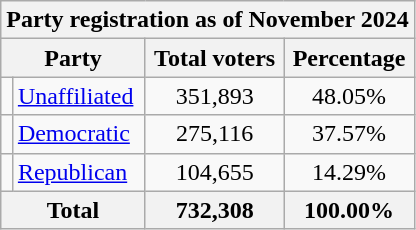<table class=wikitable>
<tr>
<th colspan = 6>Party registration as of November 2024</th>
</tr>
<tr>
<th colspan = 2>Party</th>
<th>Total voters</th>
<th>Percentage</th>
</tr>
<tr>
<td></td>
<td><a href='#'>Unaffiliated</a></td>
<td align=center>351,893</td>
<td align=center>48.05%</td>
</tr>
<tr>
<td></td>
<td><a href='#'>Democratic</a></td>
<td align=center>275,116</td>
<td align=center>37.57%</td>
</tr>
<tr>
<td></td>
<td><a href='#'>Republican</a></td>
<td align=center>104,655</td>
<td align=center>14.29%</td>
</tr>
<tr>
<th colspan = 2>Total</th>
<th align=center>732,308</th>
<th align=center>100.00%</th>
</tr>
</table>
